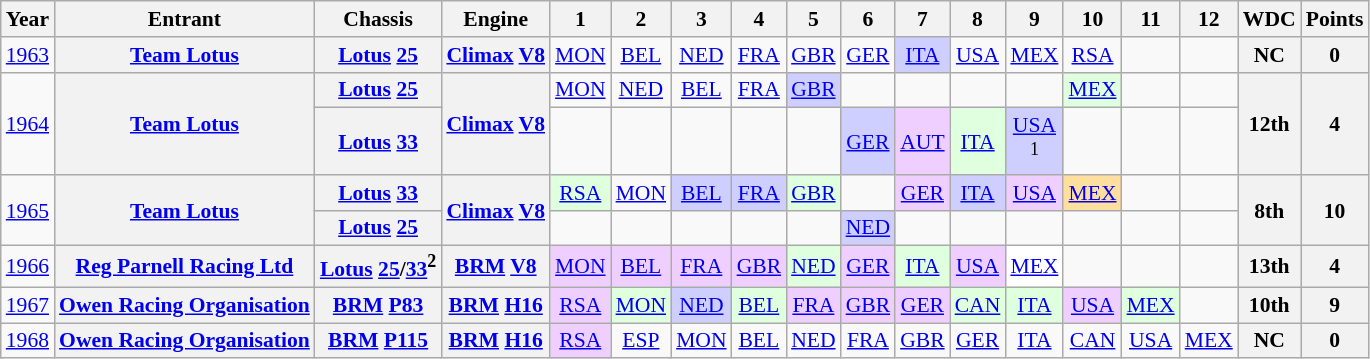<table class="wikitable" style="text-align:center; font-size:90%">
<tr>
<th>Year</th>
<th>Entrant</th>
<th>Chassis</th>
<th>Engine</th>
<th>1</th>
<th>2</th>
<th>3</th>
<th>4</th>
<th>5</th>
<th>6</th>
<th>7</th>
<th>8</th>
<th>9</th>
<th>10</th>
<th>11</th>
<th>12</th>
<th>WDC</th>
<th>Points</th>
</tr>
<tr>
<td><a href='#'>1963</a></td>
<th><a href='#'>Team Lotus</a></th>
<th><a href='#'>Lotus</a> <a href='#'>25</a></th>
<th><a href='#'>Climax</a> <a href='#'>V8</a></th>
<td><a href='#'>MON</a></td>
<td><a href='#'>BEL</a></td>
<td><a href='#'>NED</a></td>
<td><a href='#'>FRA</a></td>
<td><a href='#'>GBR</a></td>
<td><a href='#'>GER</a></td>
<td style="background:#CFCFFF;"><a href='#'>ITA</a><br></td>
<td><a href='#'>USA</a></td>
<td><a href='#'>MEX</a></td>
<td><a href='#'>RSA</a></td>
<td></td>
<td></td>
<th>NC</th>
<th>0</th>
</tr>
<tr>
<td rowspan="2"><a href='#'>1964</a></td>
<th rowspan="2"><a href='#'>Team Lotus</a></th>
<th><a href='#'>Lotus</a> <a href='#'>25</a></th>
<th rowspan="2"><a href='#'>Climax</a> <a href='#'>V8</a></th>
<td><a href='#'>MON</a></td>
<td><a href='#'>NED</a></td>
<td><a href='#'>BEL</a></td>
<td><a href='#'>FRA</a></td>
<td style="background:#CFCFFF;"><a href='#'>GBR</a><br></td>
<td></td>
<td></td>
<td></td>
<td></td>
<td style="background:#DFFFDF;"><a href='#'>MEX</a><br></td>
<td></td>
<td></td>
<th rowspan="2">12th</th>
<th rowspan="2">4</th>
</tr>
<tr>
<th><a href='#'>Lotus</a> <a href='#'>33</a></th>
<td></td>
<td></td>
<td></td>
<td></td>
<td></td>
<td style="background:#CFCFFF;"><a href='#'>GER</a><br></td>
<td style="background:#EFCFFF;"><a href='#'>AUT</a><br></td>
<td style="background:#DFFFDF;"><a href='#'>ITA</a><br></td>
<td style="background:#CFCFFF;"><a href='#'>USA</a><br><sup>1</sup></td>
<td></td>
<td></td>
<td></td>
</tr>
<tr>
<td rowspan="2"><a href='#'>1965</a></td>
<th rowspan="2"><a href='#'>Team Lotus</a></th>
<th><a href='#'>Lotus</a> <a href='#'>33</a></th>
<th rowspan="2"><a href='#'>Climax</a> <a href='#'>V8</a></th>
<td style="background:#DFFFDF;"><a href='#'>RSA</a><br></td>
<td><a href='#'>MON</a></td>
<td style="background:#CFCFFF;"><a href='#'>BEL</a><br></td>
<td style="background:#CFCFFF;"><a href='#'>FRA</a><br></td>
<td style="background:#DFFFDF;"><a href='#'>GBR</a><br></td>
<td></td>
<td style="background:#EFCFFF;"><a href='#'>GER</a><br></td>
<td style="background:#CFCFFF;"><a href='#'>ITA</a><br></td>
<td style="background:#EFCFFF;"><a href='#'>USA</a> <br></td>
<td style="background:#FFDF9F;"><a href='#'>MEX</a><br></td>
<td></td>
<td></td>
<th rowspan="2">8th</th>
<th rowspan="2">10</th>
</tr>
<tr>
<th><a href='#'>Lotus</a> <a href='#'>25</a></th>
<td></td>
<td></td>
<td></td>
<td></td>
<td></td>
<td style="background:#CFCFFF;"><a href='#'>NED</a><br></td>
<td></td>
<td></td>
<td></td>
<td></td>
<td></td>
<td></td>
</tr>
<tr>
<td><a href='#'>1966</a></td>
<th><a href='#'>Reg Parnell Racing Ltd</a></th>
<th><a href='#'>Lotus</a> <a href='#'>25</a>/<a href='#'>33</a><sup>2</sup></th>
<th><a href='#'>BRM</a> <a href='#'>V8</a></th>
<td style="background:#EFCFFF;"><a href='#'>MON</a><br></td>
<td style="background:#EFCFFF;"><a href='#'>BEL</a><br></td>
<td style="background:#EFCFFF;"><a href='#'>FRA</a><br></td>
<td style="background:#EFCFFF;"><a href='#'>GBR</a><br></td>
<td style="background:#DFFFDF;"><a href='#'>NED</a><br></td>
<td style="background:#EFCFFF;"><a href='#'>GER</a><br></td>
<td style="background:#DFFFDF;"><a href='#'>ITA</a><br></td>
<td style="background:#EFCFFF;"><a href='#'>USA</a><br></td>
<td style="background:#ffffff;"><a href='#'>MEX</a><br></td>
<td></td>
<td></td>
<td></td>
<th>13th</th>
<th>4</th>
</tr>
<tr>
<td><a href='#'>1967</a></td>
<th><a href='#'>Owen Racing Organisation</a></th>
<th><a href='#'>BRM</a> <a href='#'>P83</a></th>
<th><a href='#'>BRM</a> <a href='#'>H16</a></th>
<td style="background:#EFCFFF;"><a href='#'>RSA</a><br></td>
<td style="background:#DFFFDF;"><a href='#'>MON</a><br></td>
<td style="background:#CFCFFF;"><a href='#'>NED</a><br></td>
<td style="background:#DFFFDF;"><a href='#'>BEL</a><br></td>
<td style="background:#EFCFFF;"><a href='#'>FRA</a><br></td>
<td style="background:#EFCFFF;"><a href='#'>GBR</a><br></td>
<td style="background:#EFCFFF;"><a href='#'>GER</a><br></td>
<td style="background:#DFFFDF;"><a href='#'>CAN</a><br></td>
<td style="background:#DFFFDF;"><a href='#'>ITA</a><br></td>
<td style="background:#EFCFFF;"><a href='#'>USA</a><br></td>
<td style="background:#DFFFDF;"><a href='#'>MEX</a><br></td>
<td></td>
<th>10th</th>
<th>9</th>
</tr>
<tr>
<td><a href='#'>1968</a></td>
<th><a href='#'>Owen Racing Organisation</a></th>
<th><a href='#'>BRM</a> <a href='#'>P115</a></th>
<th><a href='#'>BRM</a> <a href='#'>H16</a></th>
<td style="background:#EFCFFF;"><a href='#'>RSA</a><br></td>
<td><a href='#'>ESP</a></td>
<td><a href='#'>MON</a></td>
<td><a href='#'>BEL</a></td>
<td><a href='#'>NED</a></td>
<td><a href='#'>FRA</a></td>
<td><a href='#'>GBR</a></td>
<td><a href='#'>GER</a></td>
<td><a href='#'>ITA</a></td>
<td><a href='#'>CAN</a></td>
<td><a href='#'>USA</a></td>
<td><a href='#'>MEX</a></td>
<th>NC</th>
<th>0</th>
</tr>
</table>
